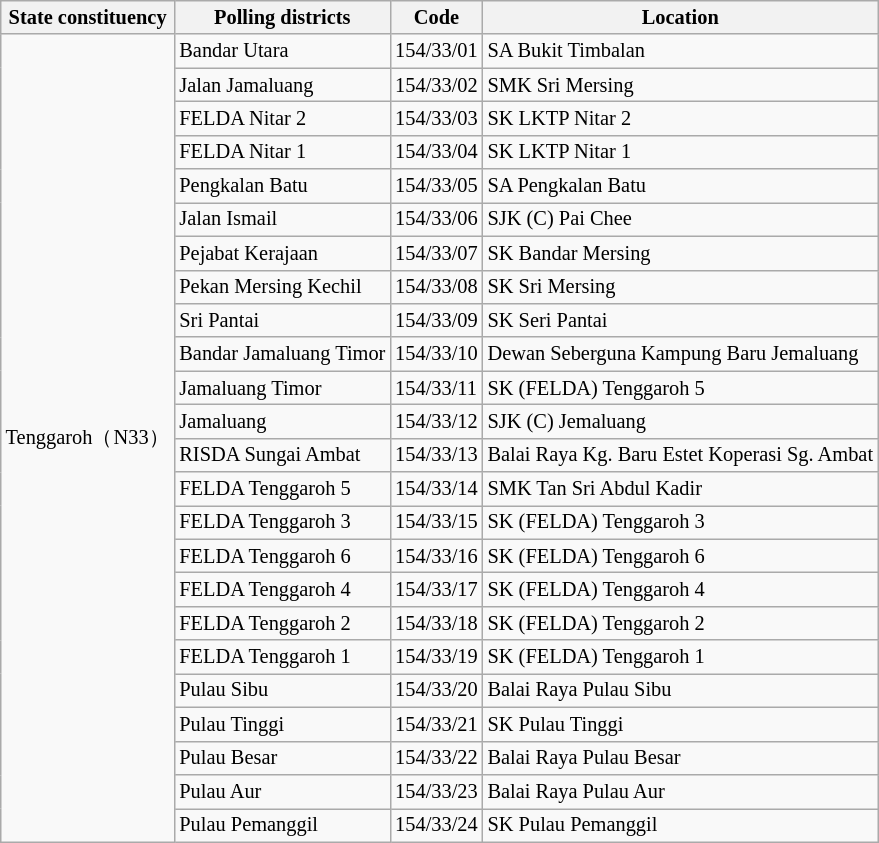<table class="wikitable sortable mw-collapsible" style="white-space:nowrap;font-size:85%">
<tr>
<th>State constituency</th>
<th>Polling districts</th>
<th>Code</th>
<th>Location</th>
</tr>
<tr>
<td rowspan="24">Tenggaroh（N33）</td>
<td>Bandar Utara</td>
<td>154/33/01</td>
<td>SA Bukit Timbalan</td>
</tr>
<tr>
<td>Jalan Jamaluang</td>
<td>154/33/02</td>
<td>SMK Sri Mersing</td>
</tr>
<tr>
<td>FELDA Nitar 2</td>
<td>154/33/03</td>
<td>SK LKTP Nitar 2</td>
</tr>
<tr>
<td>FELDA Nitar 1</td>
<td>154/33/04</td>
<td>SK LKTP Nitar 1</td>
</tr>
<tr>
<td>Pengkalan Batu</td>
<td>154/33/05</td>
<td>SA Pengkalan Batu</td>
</tr>
<tr>
<td>Jalan Ismail</td>
<td>154/33/06</td>
<td>SJK (C) Pai Chee</td>
</tr>
<tr>
<td>Pejabat Kerajaan</td>
<td>154/33/07</td>
<td>SK Bandar Mersing</td>
</tr>
<tr>
<td>Pekan Mersing Kechil</td>
<td>154/33/08</td>
<td>SK Sri Mersing</td>
</tr>
<tr>
<td>Sri Pantai</td>
<td>154/33/09</td>
<td>SK Seri Pantai</td>
</tr>
<tr>
<td>Bandar Jamaluang Timor</td>
<td>154/33/10</td>
<td>Dewan Seberguna Kampung Baru Jemaluang</td>
</tr>
<tr>
<td>Jamaluang Timor</td>
<td>154/33/11</td>
<td>SK (FELDA) Tenggaroh 5</td>
</tr>
<tr>
<td>Jamaluang</td>
<td>154/33/12</td>
<td>SJK (C) Jemaluang</td>
</tr>
<tr>
<td>RISDA Sungai Ambat</td>
<td>154/33/13</td>
<td>Balai Raya Kg. Baru Estet Koperasi Sg. Ambat</td>
</tr>
<tr>
<td>FELDA Tenggaroh 5</td>
<td>154/33/14</td>
<td>SMK Tan Sri Abdul Kadir</td>
</tr>
<tr>
<td>FELDA Tenggaroh 3</td>
<td>154/33/15</td>
<td>SK (FELDA) Tenggaroh 3</td>
</tr>
<tr>
<td>FELDA Tenggaroh 6</td>
<td>154/33/16</td>
<td>SK (FELDA) Tenggaroh 6</td>
</tr>
<tr>
<td>FELDA Tenggaroh 4</td>
<td>154/33/17</td>
<td>SK (FELDA) Tenggaroh 4</td>
</tr>
<tr>
<td>FELDA Tenggaroh 2</td>
<td>154/33/18</td>
<td>SK (FELDA) Tenggaroh 2</td>
</tr>
<tr>
<td>FELDA Tenggaroh 1</td>
<td>154/33/19</td>
<td>SK (FELDA) Tenggaroh 1</td>
</tr>
<tr>
<td>Pulau Sibu</td>
<td>154/33/20</td>
<td>Balai Raya Pulau Sibu</td>
</tr>
<tr>
<td>Pulau Tinggi</td>
<td>154/33/21</td>
<td>SK Pulau Tinggi</td>
</tr>
<tr>
<td>Pulau Besar</td>
<td>154/33/22</td>
<td>Balai Raya Pulau Besar</td>
</tr>
<tr>
<td>Pulau Aur</td>
<td>154/33/23</td>
<td>Balai Raya Pulau Aur</td>
</tr>
<tr>
<td>Pulau Pemanggil</td>
<td>154/33/24</td>
<td>SK Pulau Pemanggil</td>
</tr>
</table>
